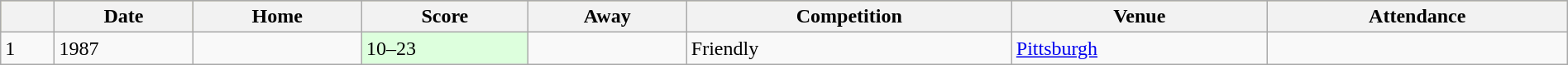<table class="wikitable" width=100%>
<tr bgcolor=#bdb76b>
<th></th>
<th>Date</th>
<th>Home</th>
<th>Score</th>
<th>Away</th>
<th>Competition</th>
<th>Venue</th>
<th>Attendance</th>
</tr>
<tr>
<td>1</td>
<td>1987</td>
<td></td>
<td bgcolor=#DDFFDD>10–23</td>
<td><strong></strong></td>
<td>Friendly</td>
<td> <a href='#'>Pittsburgh</a></td>
<td></td>
</tr>
</table>
